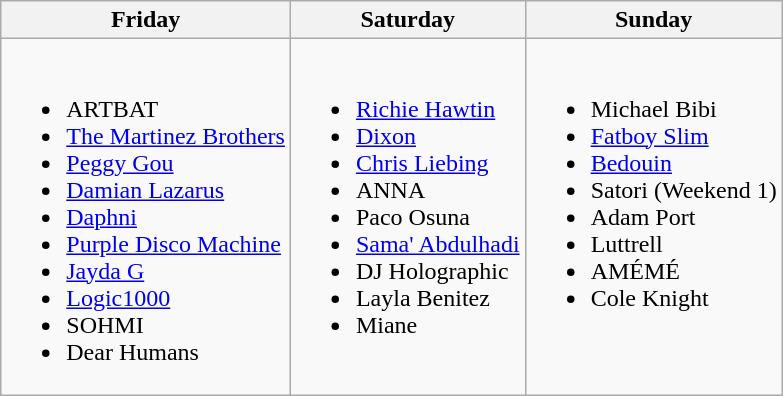<table class="wikitable">
<tr>
<th>Friday</th>
<th>Saturday</th>
<th>Sunday</th>
</tr>
<tr valign="top">
<td><br><ul><li>ARTBAT</li><li><a href='#'>The Martinez Brothers</a></li><li><a href='#'>Peggy Gou</a></li><li><a href='#'>Damian Lazarus</a></li><li><a href='#'>Daphni</a></li><li><a href='#'>Purple Disco Machine</a></li><li><a href='#'>Jayda G</a></li><li><a href='#'>Logic1000</a></li><li>SOHMI</li><li>Dear Humans</li></ul></td>
<td><br><ul><li><a href='#'>Richie Hawtin</a></li><li><a href='#'>Dixon</a></li><li><a href='#'>Chris Liebing</a></li><li>ANNA</li><li>Paco Osuna</li><li><a href='#'>Sama' Abdulhadi</a></li><li>DJ Holographic</li><li>Layla Benitez</li><li>Miane</li></ul></td>
<td><br><ul><li>Michael Bibi</li><li><a href='#'>Fatboy Slim</a></li><li><a href='#'>Bedouin</a></li><li>Satori (Weekend 1)</li><li>Adam Port</li><li>Luttrell</li><li>AMÉMÉ</li><li>Cole Knight</li></ul></td>
</tr>
</table>
